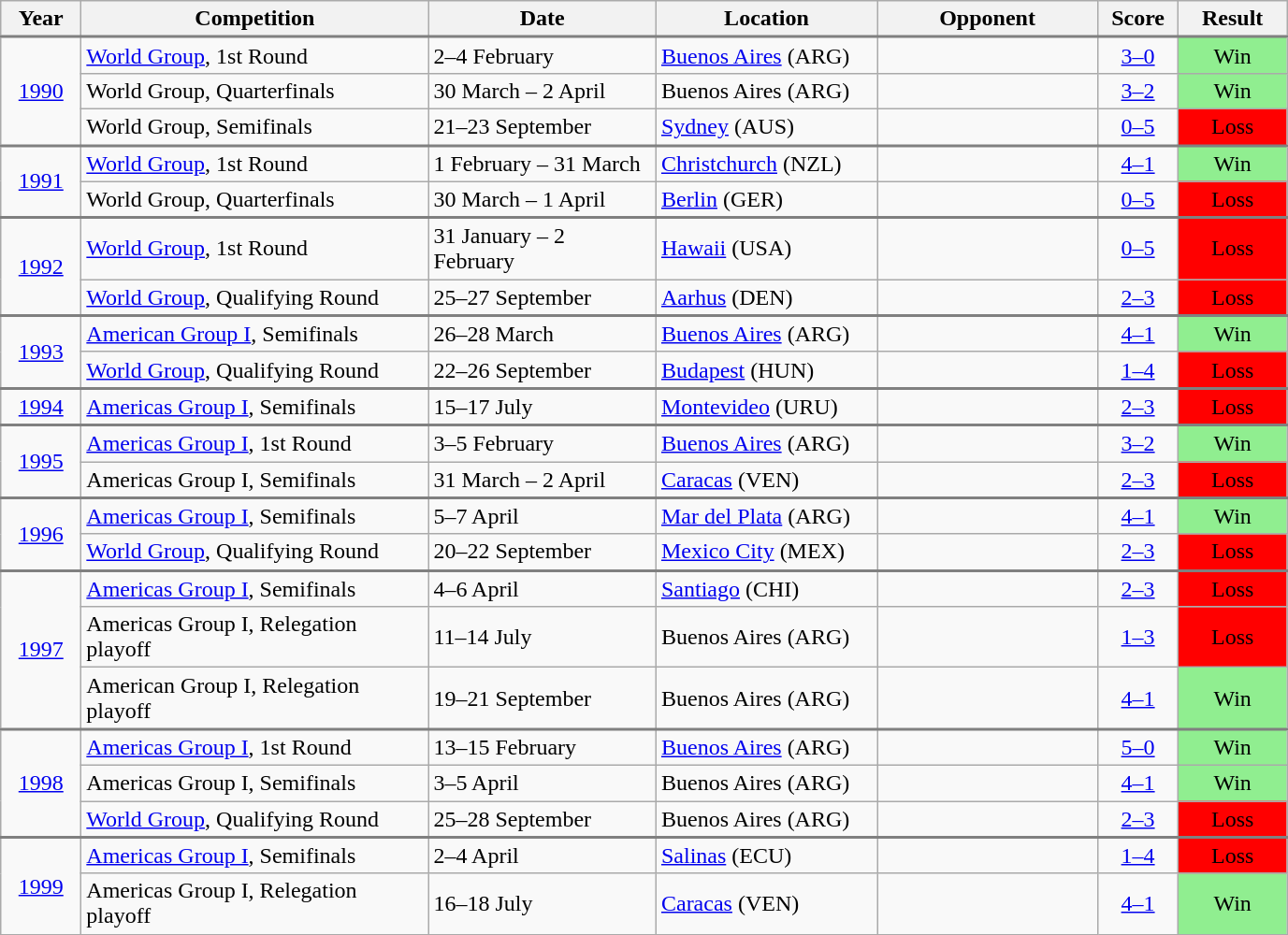<table class="wikitable collapsible collapsed">
<tr>
<th width="50">Year</th>
<th width="240">Competition</th>
<th width="155">Date</th>
<th width="150">Location</th>
<th width="150">Opponent</th>
<th width="50">Score</th>
<th width="70">Result</th>
</tr>
<tr style="border-top:2px solid gray;">
<td align="center" rowspan="3"><a href='#'>1990</a></td>
<td><a href='#'>World Group</a>, 1st Round</td>
<td>2–4 February</td>
<td><a href='#'>Buenos Aires</a> (ARG)</td>
<td></td>
<td align="center"><a href='#'>3–0</a></td>
<td align="center" bgcolor=lightgreen>Win</td>
</tr>
<tr>
<td>World Group, Quarterfinals</td>
<td>30 March – 2 April</td>
<td>Buenos Aires (ARG)</td>
<td></td>
<td align="center"><a href='#'>3–2</a></td>
<td align="center" bgcolor=lightgreen>Win</td>
</tr>
<tr>
<td>World Group, Semifinals</td>
<td>21–23 September</td>
<td><a href='#'>Sydney</a> (AUS)</td>
<td></td>
<td align="center"><a href='#'>0–5</a></td>
<td align="center" bgcolor=red>Loss</td>
</tr>
<tr style="border-top:2px solid gray;">
<td align="center" rowspan="2"><a href='#'>1991</a></td>
<td><a href='#'>World Group</a>, 1st Round</td>
<td>1 February – 31 March</td>
<td><a href='#'>Christchurch</a> (NZL)</td>
<td></td>
<td align="center"><a href='#'>4–1</a></td>
<td align="center" bgcolor=lightgreen>Win</td>
</tr>
<tr>
<td>World Group, Quarterfinals</td>
<td>30 March – 1 April</td>
<td><a href='#'>Berlin</a> (GER)</td>
<td></td>
<td align="center"><a href='#'>0–5</a></td>
<td align="center" bgcolor=red>Loss</td>
</tr>
<tr style="border-top:2px solid gray;">
<td align="center" rowspan="2"><a href='#'>1992</a></td>
<td><a href='#'>World Group</a>, 1st Round</td>
<td>31 January – 2 February</td>
<td><a href='#'>Hawaii</a> (USA)</td>
<td></td>
<td align="center"><a href='#'>0–5</a></td>
<td align="center" bgcolor=red>Loss</td>
</tr>
<tr>
<td><a href='#'>World Group</a>, Qualifying Round</td>
<td>25–27 September</td>
<td><a href='#'>Aarhus</a> (DEN)</td>
<td></td>
<td align="center"><a href='#'>2–3</a></td>
<td align="center" bgcolor=red>Loss</td>
</tr>
<tr style="border-top:2px solid gray;">
<td align="center" rowspan="2"><a href='#'>1993</a></td>
<td><a href='#'>American Group I</a>, Semifinals</td>
<td>26–28 March</td>
<td><a href='#'>Buenos Aires</a> (ARG)</td>
<td></td>
<td align="center"><a href='#'>4–1</a></td>
<td align="center" bgcolor=lightgreen>Win</td>
</tr>
<tr>
<td><a href='#'>World Group</a>, Qualifying Round</td>
<td>22–26 September</td>
<td><a href='#'>Budapest</a> (HUN)</td>
<td></td>
<td align="center"><a href='#'>1–4</a></td>
<td align="center" bgcolor=red>Loss</td>
</tr>
<tr style="border-top:2px solid gray;">
<td align="center"><a href='#'>1994</a></td>
<td><a href='#'>Americas Group I</a>, Semifinals</td>
<td>15–17 July</td>
<td><a href='#'>Montevideo</a> (URU)</td>
<td></td>
<td align="center"><a href='#'>2–3</a></td>
<td align="center" bgcolor=red>Loss</td>
</tr>
<tr style="border-top:2px solid gray;">
<td align="center" rowspan="2"><a href='#'>1995</a></td>
<td><a href='#'>Americas Group I</a>, 1st Round</td>
<td>3–5 February</td>
<td><a href='#'>Buenos Aires</a> (ARG)</td>
<td></td>
<td align="center"><a href='#'>3–2</a></td>
<td align="center" bgcolor=lightgreen>Win</td>
</tr>
<tr>
<td>Americas Group I, Semifinals</td>
<td>31 March – 2 April</td>
<td><a href='#'>Caracas</a> (VEN)</td>
<td></td>
<td align="center"><a href='#'>2–3</a></td>
<td align="center" bgcolor=red>Loss</td>
</tr>
<tr style="border-top:2px solid gray;">
<td align="center" rowspan="2"><a href='#'>1996</a></td>
<td><a href='#'>Americas Group I</a>, Semifinals</td>
<td>5–7 April</td>
<td><a href='#'>Mar del Plata</a> (ARG)</td>
<td></td>
<td align="center"><a href='#'>4–1</a></td>
<td align="center" bgcolor=lightgreen>Win</td>
</tr>
<tr>
<td><a href='#'>World Group</a>, Qualifying Round</td>
<td>20–22 September</td>
<td><a href='#'>Mexico City</a> (MEX)</td>
<td></td>
<td align="center"><a href='#'>2–3</a></td>
<td align="center" bgcolor=red>Loss</td>
</tr>
<tr style="border-top:2px solid gray;">
<td align="center" rowspan="3"><a href='#'>1997</a></td>
<td><a href='#'>Americas Group I</a>, Semifinals</td>
<td>4–6 April</td>
<td><a href='#'>Santiago</a> (CHI)</td>
<td></td>
<td align="center"><a href='#'>2–3</a></td>
<td align="center" bgcolor=red>Loss</td>
</tr>
<tr>
<td>Americas Group I, Relegation playoff</td>
<td>11–14 July</td>
<td>Buenos Aires (ARG)</td>
<td></td>
<td align="center"><a href='#'>1–3</a></td>
<td align="center" bgcolor=red>Loss</td>
</tr>
<tr>
<td>American Group I, Relegation playoff</td>
<td>19–21 September</td>
<td>Buenos Aires (ARG)</td>
<td></td>
<td align="center"><a href='#'>4–1</a></td>
<td align="center" bgcolor=lightgreen>Win</td>
</tr>
<tr style="border-top:2px solid gray;">
<td align="center" rowspan="3"><a href='#'>1998</a></td>
<td><a href='#'>Americas Group I</a>, 1st Round</td>
<td>13–15 February</td>
<td><a href='#'>Buenos Aires</a> (ARG)</td>
<td></td>
<td align="center"><a href='#'>5–0</a></td>
<td align="center" bgcolor=lightgreen>Win</td>
</tr>
<tr>
<td>Americas Group I, Semifinals</td>
<td>3–5 April</td>
<td>Buenos Aires (ARG)</td>
<td></td>
<td align="center"><a href='#'>4–1</a></td>
<td align="center" bgcolor=lightgreen>Win</td>
</tr>
<tr>
<td><a href='#'>World Group</a>, Qualifying Round</td>
<td>25–28 September</td>
<td>Buenos Aires (ARG)</td>
<td></td>
<td align="center"><a href='#'>2–3</a></td>
<td align="center" bgcolor=red>Loss</td>
</tr>
<tr style="border-top:2px solid gray;">
<td align="center" rowspan="2"><a href='#'>1999</a></td>
<td><a href='#'>Americas Group I</a>, Semifinals</td>
<td>2–4 April</td>
<td><a href='#'>Salinas</a> (ECU)</td>
<td></td>
<td align="center"><a href='#'>1–4</a></td>
<td align="center" bgcolor=red>Loss</td>
</tr>
<tr>
<td>Americas Group I, Relegation playoff</td>
<td>16–18 July</td>
<td><a href='#'>Caracas</a> (VEN)</td>
<td></td>
<td align="center"><a href='#'>4–1</a></td>
<td align="center" bgcolor=lightgreen>Win</td>
</tr>
</table>
